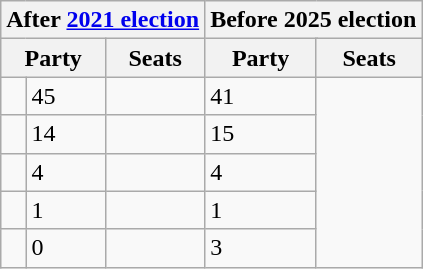<table class="wikitable">
<tr>
<th colspan="3">After <a href='#'>2021 election</a></th>
<th colspan="3">Before 2025 election</th>
</tr>
<tr>
<th colspan="2">Party</th>
<th>Seats</th>
<th colspan="2">Party</th>
<th>Seats</th>
</tr>
<tr>
<td></td>
<td>45</td>
<td></td>
<td>41</td>
</tr>
<tr>
<td></td>
<td>14</td>
<td></td>
<td>15</td>
</tr>
<tr>
<td></td>
<td>4</td>
<td></td>
<td>4</td>
</tr>
<tr>
<td></td>
<td>1</td>
<td></td>
<td>1</td>
</tr>
<tr>
<td></td>
<td>0</td>
<td></td>
<td>3</td>
</tr>
</table>
